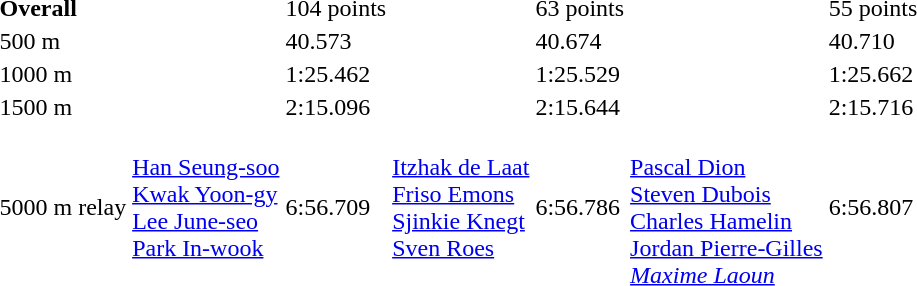<table>
<tr>
<td><strong>Overall</strong></td>
<td></td>
<td>104 points</td>
<td></td>
<td>63 points</td>
<td></td>
<td>55 points</td>
</tr>
<tr>
<td>500 m</td>
<td></td>
<td>40.573</td>
<td></td>
<td>40.674</td>
<td></td>
<td>40.710</td>
</tr>
<tr>
<td>1000 m</td>
<td></td>
<td>1:25.462</td>
<td></td>
<td>1:25.529</td>
<td></td>
<td>1:25.662</td>
</tr>
<tr>
<td>1500 m</td>
<td></td>
<td>2:15.096</td>
<td></td>
<td>2:15.644</td>
<td></td>
<td>2:15.716</td>
</tr>
<tr>
<td>5000 m relay</td>
<td valign=top><br><a href='#'>Han Seung-soo</a><br><a href='#'>Kwak Yoon-gy</a><br><a href='#'>Lee June-seo</a><br><a href='#'>Park In-wook</a></td>
<td>6:56.709</td>
<td valign=top><br><a href='#'>Itzhak de Laat</a><br><a href='#'>Friso Emons</a><br><a href='#'>Sjinkie Knegt</a><br><a href='#'>Sven Roes</a></td>
<td>6:56.786</td>
<td><br><a href='#'>Pascal Dion</a><br><a href='#'>Steven Dubois</a><br><a href='#'>Charles Hamelin</a><br><a href='#'>Jordan Pierre-Gilles</a><br><em><a href='#'>Maxime Laoun</a></em></td>
<td>6:56.807</td>
</tr>
</table>
